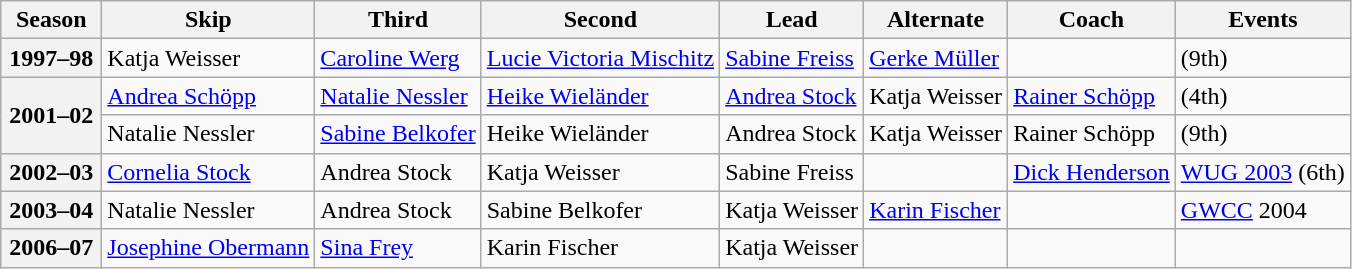<table class="wikitable">
<tr>
<th scope="col" width=60>Season</th>
<th scope="col">Skip</th>
<th scope="col">Third</th>
<th scope="col">Second</th>
<th scope="col">Lead</th>
<th scope="col">Alternate</th>
<th scope="col">Coach</th>
<th scope="col">Events</th>
</tr>
<tr>
<th scope="row">1997–98</th>
<td>Katja Weisser</td>
<td><a href='#'>Caroline Werg</a></td>
<td><a href='#'>Lucie Victoria Mischitz</a></td>
<td><a href='#'>Sabine Freiss</a></td>
<td><a href='#'>Gerke Müller</a></td>
<td></td>
<td> (9th)</td>
</tr>
<tr>
<th scope="row" rowspan=2>2001–02</th>
<td><a href='#'>Andrea Schöpp</a></td>
<td><a href='#'>Natalie Nessler</a></td>
<td><a href='#'>Heike Wieländer</a></td>
<td><a href='#'>Andrea Stock</a></td>
<td>Katja Weisser</td>
<td><a href='#'>Rainer Schöpp</a></td>
<td> (4th)</td>
</tr>
<tr>
<td>Natalie Nessler</td>
<td><a href='#'>Sabine Belkofer</a></td>
<td>Heike Wieländer</td>
<td>Andrea Stock</td>
<td>Katja Weisser</td>
<td>Rainer Schöpp</td>
<td> (9th)</td>
</tr>
<tr>
<th scope="row">2002–03</th>
<td><a href='#'>Cornelia Stock</a></td>
<td>Andrea Stock</td>
<td>Katja Weisser</td>
<td>Sabine Freiss</td>
<td></td>
<td><a href='#'>Dick Henderson</a></td>
<td><a href='#'>WUG 2003</a> (6th)</td>
</tr>
<tr>
<th scope="row">2003–04</th>
<td>Natalie Nessler</td>
<td>Andrea Stock</td>
<td>Sabine Belkofer</td>
<td>Katja Weisser</td>
<td><a href='#'>Karin Fischer</a></td>
<td></td>
<td><a href='#'>GWCC</a> 2004 </td>
</tr>
<tr>
<th scope="row">2006–07</th>
<td><a href='#'>Josephine Obermann</a></td>
<td><a href='#'>Sina Frey</a></td>
<td>Karin Fischer</td>
<td>Katja Weisser</td>
<td></td>
<td></td>
<td></td>
</tr>
</table>
